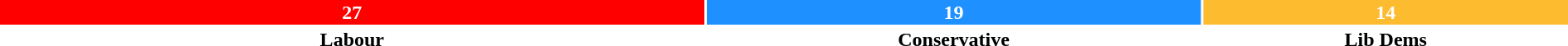<table style="width:100%; text-align:center;">
<tr style="color:white;">
<td style="background:red; width:45%;"><strong>27</strong></td>
<td style="background:dodgerblue; width:31.6%;"><strong>19</strong></td>
<td style="background:#FDBB30; width:23.3%;"><strong>14</strong></td>
</tr>
<tr>
<td><span><strong>Labour</strong></span></td>
<td><span><strong>Conservative</strong></span></td>
<td><span><strong>Lib Dems</strong></span></td>
</tr>
</table>
